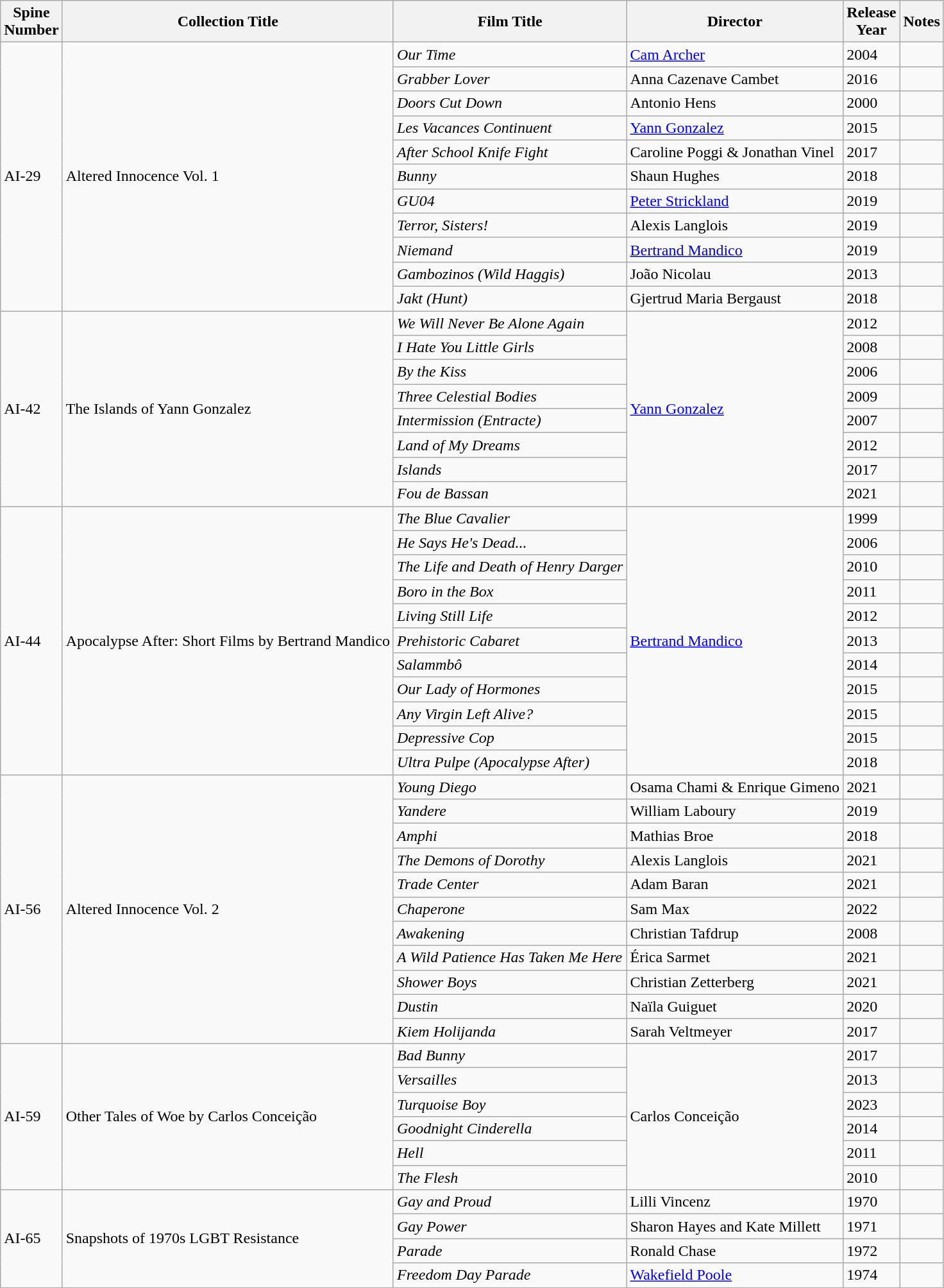<table class="wikitable">
<tr>
<th>Spine<br>Number</th>
<th>Collection Title</th>
<th>Film Title</th>
<th>Director</th>
<th>Release<br>Year</th>
<th>Notes</th>
</tr>
<tr>
<td rowspan="11">AI-29</td>
<td rowspan="11">Altered Innocence Vol. 1</td>
<td><em>Our Time</em></td>
<td><a href='#'>Cam Archer</a></td>
<td>2004</td>
<td></td>
</tr>
<tr>
<td><em>Grabber Lover</em></td>
<td>Anna Cazenave Cambet</td>
<td>2016</td>
<td></td>
</tr>
<tr>
<td><em>Doors Cut Down</em></td>
<td>Antonio Hens</td>
<td>2000</td>
<td></td>
</tr>
<tr>
<td><em>Les Vacances Continuent</em></td>
<td><a href='#'>Yann Gonzalez</a></td>
<td>2015</td>
<td></td>
</tr>
<tr>
<td><em>After School Knife Fight</em></td>
<td>Caroline Poggi & Jonathan Vinel</td>
<td>2017</td>
<td></td>
</tr>
<tr>
<td><em>Bunny</em></td>
<td>Shaun Hughes</td>
<td>2018</td>
<td></td>
</tr>
<tr>
<td><em>GU04</em></td>
<td><a href='#'>Peter Strickland</a></td>
<td>2019</td>
<td></td>
</tr>
<tr>
<td><em>Terror, Sisters!</em></td>
<td>Alexis Langlois</td>
<td>2019</td>
<td></td>
</tr>
<tr>
<td><em>Niemand</em></td>
<td><a href='#'>Bertrand Mandico</a></td>
<td>2019</td>
<td></td>
</tr>
<tr>
<td><em>Gambozinos (Wild Haggis)</em></td>
<td>João Nicolau</td>
<td>2013</td>
<td></td>
</tr>
<tr>
<td><em>Jakt (Hunt)</em></td>
<td>Gjertrud Maria Bergaust</td>
<td>2018</td>
<td></td>
</tr>
<tr>
<td rowspan="8">AI-42</td>
<td rowspan="8">The Islands of Yann Gonzalez</td>
<td><em>We Will Never Be Alone Again</em></td>
<td rowspan="8"><a href='#'>Yann Gonzalez</a></td>
<td>2012</td>
<td></td>
</tr>
<tr>
<td><em>I Hate You Little Girls</em></td>
<td>2008</td>
<td></td>
</tr>
<tr>
<td><em>By the Kiss</em></td>
<td>2006</td>
<td></td>
</tr>
<tr>
<td><em>Three Celestial Bodies</em></td>
<td>2009</td>
<td></td>
</tr>
<tr>
<td><em>Intermission (Entracte)</em></td>
<td>2007</td>
<td></td>
</tr>
<tr>
<td><em>Land of My Dreams</em></td>
<td>2012</td>
<td></td>
</tr>
<tr>
<td><em>Islands</em></td>
<td>2017</td>
<td></td>
</tr>
<tr>
<td><em>Fou de Bassan</em></td>
<td>2021</td>
<td></td>
</tr>
<tr>
<td rowspan="11">AI-44</td>
<td rowspan="11">Apocalypse After: Short Films by Bertrand Mandico</td>
<td><em>The Blue Cavalier</em></td>
<td rowspan="11"><a href='#'>Bertrand Mandico</a></td>
<td>1999</td>
<td></td>
</tr>
<tr>
<td><em>He Says He's Dead...</em></td>
<td>2006</td>
<td></td>
</tr>
<tr>
<td><em>The Life and Death of Henry Darger</em></td>
<td>2010</td>
<td></td>
</tr>
<tr>
<td><em>Boro in the Box</em></td>
<td>2011</td>
<td></td>
</tr>
<tr>
<td><em>Living Still Life</em></td>
<td>2012</td>
<td></td>
</tr>
<tr>
<td><em>Prehistoric Cabaret</em></td>
<td>2013</td>
<td></td>
</tr>
<tr>
<td><em>Salammbô</em></td>
<td>2014</td>
<td></td>
</tr>
<tr>
<td><em>Our Lady of Hormones</em></td>
<td>2015</td>
<td></td>
</tr>
<tr>
<td><em>Any Virgin Left Alive?</em></td>
<td>2015</td>
<td></td>
</tr>
<tr>
<td><em>Depressive Cop</em></td>
<td>2015</td>
<td></td>
</tr>
<tr>
<td><em>Ultra Pulpe (Apocalypse After)</em></td>
<td>2018</td>
<td></td>
</tr>
<tr>
<td rowspan="11">AI-56</td>
<td rowspan="11">Altered Innocence Vol. 2</td>
<td><em>Young Diego</em></td>
<td>Osama Chami & Enrique Gimeno</td>
<td>2021</td>
<td></td>
</tr>
<tr>
<td><em>Yandere</em></td>
<td>William Laboury</td>
<td>2019</td>
<td></td>
</tr>
<tr>
<td><em>Amphi</em></td>
<td>Mathias Broe</td>
<td>2018</td>
<td></td>
</tr>
<tr>
<td><em>The Demons of Dorothy</em></td>
<td>Alexis Langlois</td>
<td>2021</td>
<td></td>
</tr>
<tr>
<td><em>Trade Center</em></td>
<td>Adam Baran</td>
<td>2021</td>
<td></td>
</tr>
<tr>
<td><em>Chaperone</em></td>
<td>Sam Max</td>
<td>2022</td>
<td></td>
</tr>
<tr>
<td><em>Awakening</em></td>
<td>Christian Tafdrup</td>
<td>2008</td>
<td></td>
</tr>
<tr>
<td><em>A Wild Patience Has Taken Me Here</em></td>
<td>Érica Sarmet</td>
<td>2021</td>
<td></td>
</tr>
<tr>
<td><em>Shower Boys</em></td>
<td>Christian Zetterberg</td>
<td>2021</td>
<td></td>
</tr>
<tr>
<td><em>Dustin</em></td>
<td>Naïla Guiguet</td>
<td>2020</td>
<td></td>
</tr>
<tr>
<td><em>Kiem Holijanda</em></td>
<td>Sarah Veltmeyer</td>
<td>2017</td>
<td></td>
</tr>
<tr>
<td rowspan="6">AI-59</td>
<td rowspan="6">Other Tales of Woe by Carlos Conceição</td>
<td><em>Bad Bunny</em></td>
<td rowspan="6">Carlos Conceição</td>
<td>2017</td>
<td></td>
</tr>
<tr>
<td><em>Versailles</em></td>
<td>2013</td>
<td></td>
</tr>
<tr>
<td><em>Turquoise Boy</em></td>
<td>2023</td>
<td></td>
</tr>
<tr>
<td><em>Goodnight Cinderella</em></td>
<td>2014</td>
<td></td>
</tr>
<tr>
<td><em>Hell</em></td>
<td>2011</td>
<td></td>
</tr>
<tr>
<td><em>The Flesh</em></td>
<td>2010</td>
<td></td>
</tr>
<tr>
<td rowspan="4">AI-65</td>
<td rowspan="4">Snapshots of 1970s LGBT Resistance</td>
<td><em>Gay and Proud</em></td>
<td>Lilli Vincenz</td>
<td>1970</td>
<td></td>
</tr>
<tr>
<td><em>Gay Power</em></td>
<td>Sharon Hayes and Kate Millett</td>
<td>1971</td>
<td></td>
</tr>
<tr>
<td><em>Parade</em></td>
<td>Ronald Chase</td>
<td>1972</td>
<td></td>
</tr>
<tr>
<td><em>Freedom Day Parade</em></td>
<td><a href='#'>Wakefield Poole</a></td>
<td>1974</td>
<td></td>
</tr>
</table>
